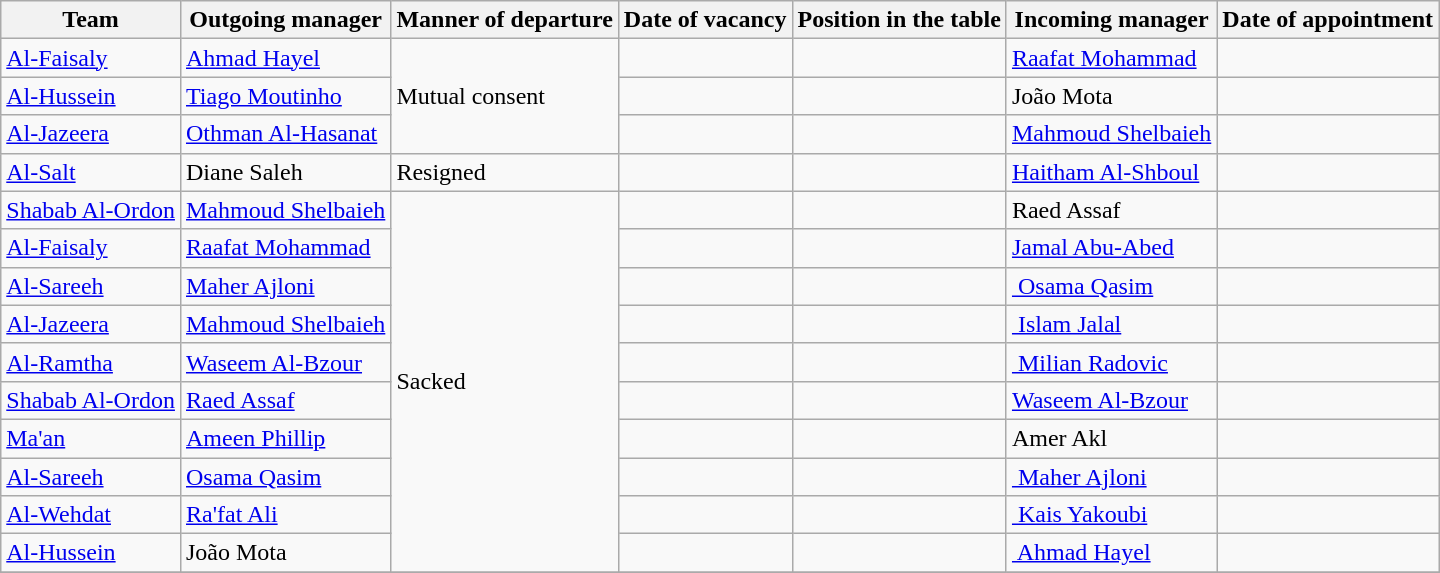<table class="wikitable sortable">
<tr>
<th>Team</th>
<th>Outgoing manager</th>
<th>Manner of departure</th>
<th>Date of vacancy</th>
<th>Position in the table</th>
<th>Incoming manager</th>
<th>Date of appointment</th>
</tr>
<tr>
<td><a href='#'>Al-Faisaly</a></td>
<td> <a href='#'>Ahmad Hayel</a></td>
<td rowspan="3">Mutual consent</td>
<td></td>
<td></td>
<td> <a href='#'>Raafat Mohammad</a></td>
<td></td>
</tr>
<tr>
<td><a href='#'>Al-Hussein</a></td>
<td> <a href='#'>Tiago Moutinho</a></td>
<td></td>
<td></td>
<td> João Mota</td>
<td></td>
</tr>
<tr>
<td><a href='#'>Al-Jazeera</a></td>
<td> <a href='#'>Othman Al-Hasanat</a></td>
<td></td>
<td></td>
<td><a href='#'>Mahmoud Shelbaieh</a></td>
<td></td>
</tr>
<tr>
<td><a href='#'>Al-Salt</a></td>
<td> Diane Saleh</td>
<td>Resigned</td>
<td></td>
<td></td>
<td><a href='#'>Haitham Al-Shboul</a></td>
<td></td>
</tr>
<tr>
<td><a href='#'>Shabab Al-Ordon</a></td>
<td> <a href='#'>Mahmoud Shelbaieh</a></td>
<td rowspan="10">Sacked</td>
<td></td>
<td></td>
<td> Raed Assaf</td>
<td></td>
</tr>
<tr>
<td><a href='#'>Al-Faisaly</a></td>
<td> <a href='#'>Raafat Mohammad</a></td>
<td></td>
<td></td>
<td> <a href='#'>Jamal Abu-Abed</a></td>
<td></td>
</tr>
<tr>
<td><a href='#'>Al-Sareeh</a></td>
<td> <a href='#'>Maher Ajloni</a></td>
<td></td>
<td></td>
<td> <a href='#'> Osama Qasim</a></td>
<td></td>
</tr>
<tr>
<td><a href='#'>Al-Jazeera</a></td>
<td> <a href='#'>Mahmoud Shelbaieh</a></td>
<td></td>
<td></td>
<td> <a href='#'> Islam Jalal</a></td>
<td></td>
</tr>
<tr>
<td><a href='#'>Al-Ramtha</a></td>
<td> <a href='#'>Waseem Al-Bzour</a></td>
<td></td>
<td></td>
<td> <a href='#'> Milian Radovic</a></td>
<td></td>
</tr>
<tr>
<td><a href='#'>Shabab Al-Ordon</a></td>
<td> <a href='#'>Raed Assaf</a></td>
<td></td>
<td></td>
<td> <a href='#'>Waseem Al-Bzour</a></td>
<td></td>
</tr>
<tr>
<td><a href='#'>Ma'an</a></td>
<td> <a href='#'>Ameen Phillip</a></td>
<td></td>
<td></td>
<td> Amer Akl</td>
<td></td>
</tr>
<tr>
<td><a href='#'>Al-Sareeh</a></td>
<td> <a href='#'>Osama Qasim</a></td>
<td></td>
<td></td>
<td> <a href='#'> Maher Ajloni</a></td>
<td></td>
</tr>
<tr>
<td><a href='#'>Al-Wehdat</a></td>
<td> <a href='#'>Ra'fat Ali</a></td>
<td></td>
<td></td>
<td> <a href='#'> Kais Yakoubi</a></td>
<td></td>
</tr>
<tr>
<td><a href='#'>Al-Hussein</a></td>
<td> João Mota</td>
<td></td>
<td></td>
<td> <a href='#'> Ahmad Hayel</a></td>
<td></td>
</tr>
<tr>
</tr>
</table>
